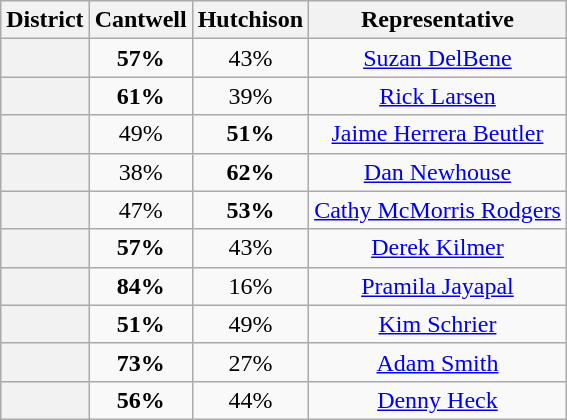<table class=wikitable>
<tr>
<th>District</th>
<th>Cantwell</th>
<th>Hutchison</th>
<th>Representative</th>
</tr>
<tr align=center>
<th></th>
<td><strong>57%</strong></td>
<td>43%</td>
<td><a href='#'>Suzan DelBene</a></td>
</tr>
<tr align=center>
<th></th>
<td><strong>61%</strong></td>
<td>39%</td>
<td><a href='#'>Rick Larsen</a></td>
</tr>
<tr align=center>
<th></th>
<td>49%</td>
<td><strong>51%</strong></td>
<td><a href='#'>Jaime Herrera Beutler</a></td>
</tr>
<tr align=center>
<th></th>
<td>38%</td>
<td><strong>62%</strong></td>
<td><a href='#'>Dan Newhouse</a></td>
</tr>
<tr align=center>
<th></th>
<td>47%</td>
<td><strong>53%</strong></td>
<td><a href='#'>Cathy McMorris Rodgers</a></td>
</tr>
<tr align=center>
<th></th>
<td><strong>57%</strong></td>
<td>43%</td>
<td><a href='#'>Derek Kilmer</a></td>
</tr>
<tr align=center>
<th></th>
<td><strong>84%</strong></td>
<td>16%</td>
<td><a href='#'>Pramila Jayapal</a></td>
</tr>
<tr align=center>
<th></th>
<td><strong>51%</strong></td>
<td>49%</td>
<td><a href='#'>Kim Schrier</a></td>
</tr>
<tr align=center>
<th></th>
<td><strong>73%</strong></td>
<td>27%</td>
<td><a href='#'>Adam Smith</a></td>
</tr>
<tr align=center>
<th></th>
<td><strong>56%</strong></td>
<td>44%</td>
<td><a href='#'>Denny Heck</a></td>
</tr>
</table>
